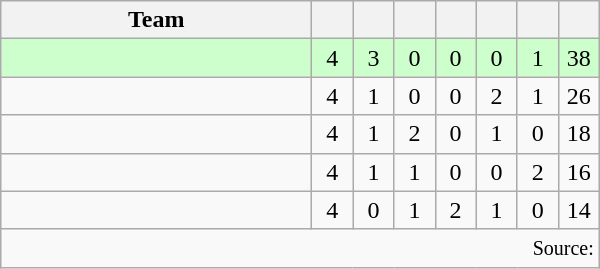<table class="wikitable" style="text-align:center">
<tr>
<th width=200>Team</th>
<th width=20></th>
<th width=20></th>
<th width=20></th>
<th width=20></th>
<th width=20></th>
<th width=20></th>
<th width=20></th>
</tr>
<tr style="background:#cfc">
<td style="text-align:left;"></td>
<td>4</td>
<td>3</td>
<td>0</td>
<td>0</td>
<td>0</td>
<td>1</td>
<td>38</td>
</tr>
<tr>
<td style="text-align:left;"></td>
<td>4</td>
<td>1</td>
<td>0</td>
<td>0</td>
<td>2</td>
<td>1</td>
<td>26</td>
</tr>
<tr>
<td style="text-align:left;"></td>
<td>4</td>
<td>1</td>
<td>2</td>
<td>0</td>
<td>1</td>
<td>0</td>
<td>18</td>
</tr>
<tr>
<td style="text-align:left;"></td>
<td>4</td>
<td>1</td>
<td>1</td>
<td>0</td>
<td>0</td>
<td>2</td>
<td>16</td>
</tr>
<tr>
<td style="text-align:left;"></td>
<td>4</td>
<td>0</td>
<td>1</td>
<td>2</td>
<td>1</td>
<td>0</td>
<td>14</td>
</tr>
<tr>
<td colspan="8" style="text-align:right;"><small>Source: </small></td>
</tr>
</table>
